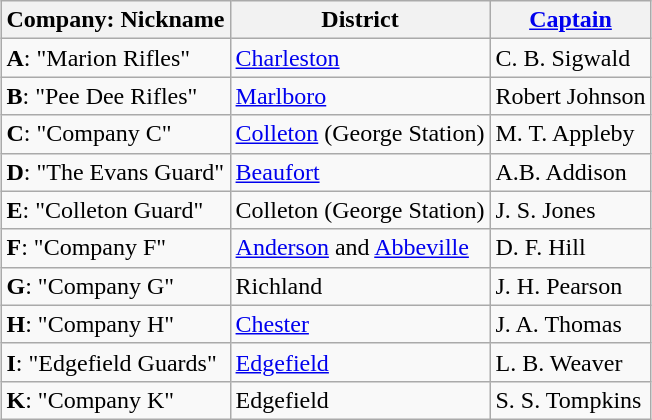<table border="1" class="wikitable" style="margin: 1em auto 1em auto;">
<tr>
<th>Company: Nickname</th>
<th>District</th>
<th><a href='#'>Captain</a></th>
</tr>
<tr>
<td><strong>A</strong>: "Marion Rifles"</td>
<td><a href='#'>Charleston</a></td>
<td>C. B. Sigwald</td>
</tr>
<tr>
<td><strong>B</strong>: "Pee Dee Rifles"</td>
<td><a href='#'>Marlboro</a></td>
<td>Robert Johnson</td>
</tr>
<tr>
<td><strong>C</strong>: "Company C"</td>
<td><a href='#'>Colleton</a> (George Station)</td>
<td>M. T. Appleby</td>
</tr>
<tr>
<td><strong>D</strong>: "The Evans Guard"</td>
<td><a href='#'>Beaufort</a></td>
<td>A.B. Addison</td>
</tr>
<tr>
<td><strong>E</strong>: "Colleton Guard"</td>
<td>Colleton (George Station)</td>
<td>J. S. Jones</td>
</tr>
<tr>
<td><strong>F</strong>: "Company F"</td>
<td><a href='#'>Anderson</a> and <a href='#'>Abbeville</a></td>
<td style=white-space:nowrap>D. F. Hill</td>
</tr>
<tr>
<td><strong>G</strong>: "Company G"</td>
<td>Richland</td>
<td>J. H. Pearson</td>
</tr>
<tr>
<td><strong>H</strong>: "Company H"</td>
<td><a href='#'>Chester</a></td>
<td>J. A. Thomas</td>
</tr>
<tr>
<td><strong>I</strong>: "Edgefield Guards"</td>
<td><a href='#'>Edgefield</a></td>
<td>L. B. Weaver</td>
</tr>
<tr>
<td><strong>K</strong>: "Company K"</td>
<td>Edgefield</td>
<td>S. S. Tompkins</td>
</tr>
</table>
